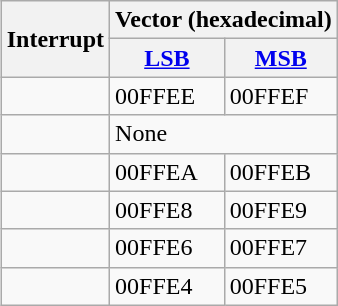<table class="wikitable" style="float:right; clear:right;">
<tr>
<th rowspan="2">Interrupt</th>
<th colspan="2">Vector (hexadecimal)</th>
</tr>
<tr>
<th><a href='#'>LSB</a></th>
<th><a href='#'>MSB</a></th>
</tr>
<tr>
<td></td>
<td>00FFEE</td>
<td>00FFEF</td>
</tr>
<tr>
<td></td>
<td colspan="2">None</td>
</tr>
<tr>
<td></td>
<td>00FFEA</td>
<td>00FFEB</td>
</tr>
<tr>
<td></td>
<td>00FFE8</td>
<td>00FFE9</td>
</tr>
<tr>
<td></td>
<td>00FFE6</td>
<td>00FFE7</td>
</tr>
<tr>
<td></td>
<td>00FFE4</td>
<td>00FFE5</td>
</tr>
</table>
